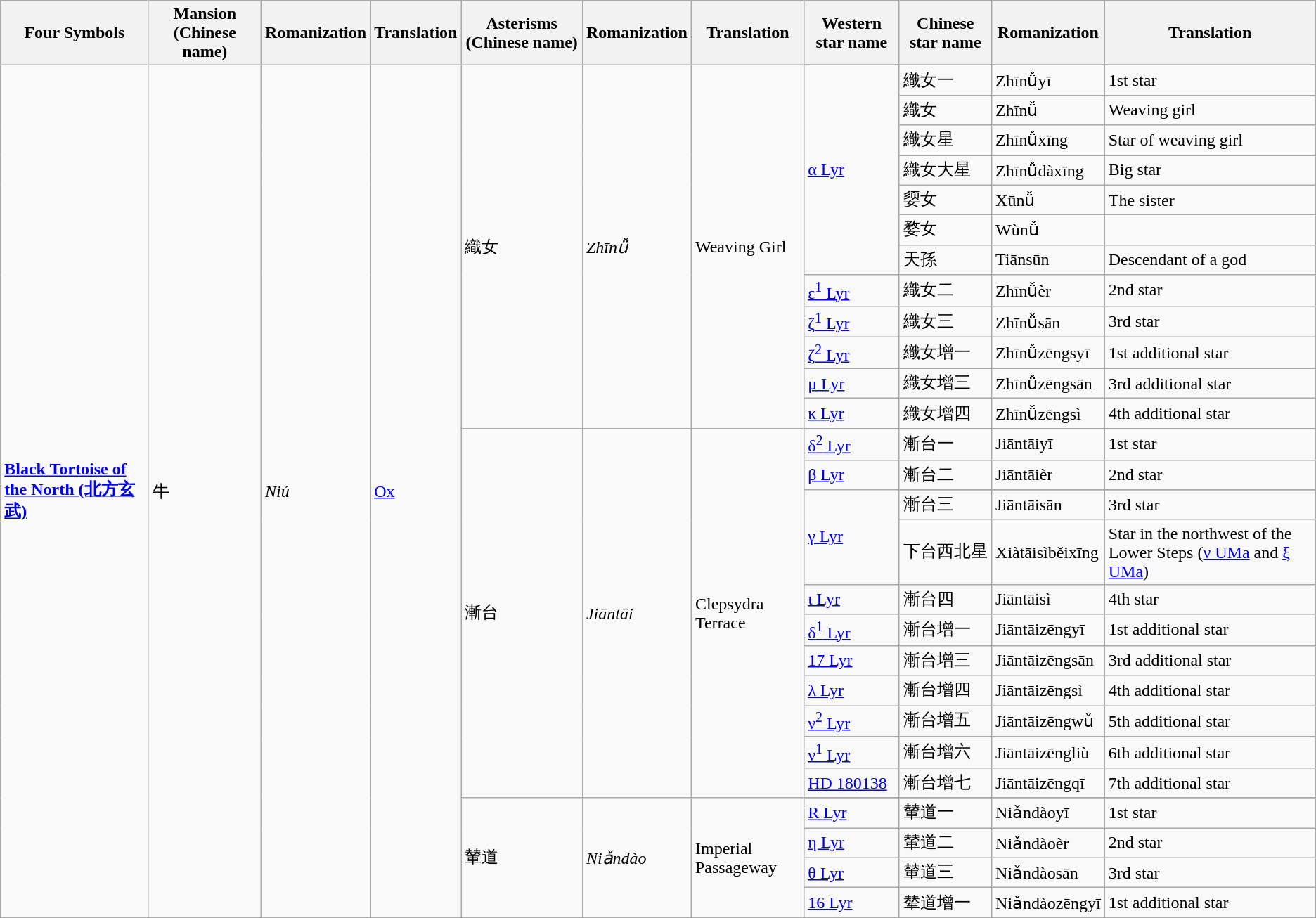<table class="wikitable">
<tr>
<th><strong>Four Symbols</strong></th>
<th><strong>Mansion (Chinese name)</strong></th>
<th><strong>Romanization</strong></th>
<th><strong>Translation</strong></th>
<th><strong>Asterisms (Chinese name)</strong></th>
<th><strong>Romanization</strong></th>
<th><strong>Translation</strong></th>
<th><strong>Western star name</strong></th>
<th><strong>Chinese star name</strong></th>
<th><strong>Romanization</strong></th>
<th><strong>Translation</strong></th>
</tr>
<tr>
<td rowspan="32"><strong><a href='#'>Black Tortoise of the North (北方玄武)</a></strong></td>
<td rowspan="32">牛</td>
<td rowspan="32"><em>Niú</em></td>
<td rowspan="32"><a href='#'>Ox</a></td>
<td rowspan="14">織女</td>
<td rowspan="14"><em>Zhīnǚ</em></td>
<td rowspan="14">Weaving Girl</td>
</tr>
<tr>
<td rowspan="8"><a href='#'>α Lyr</a></td>
</tr>
<tr>
<td>織女一</td>
<td>Zhīnǚyī</td>
<td>1st star</td>
</tr>
<tr>
<td>織女</td>
<td>Zhīnǚ</td>
<td>Weaving girl</td>
</tr>
<tr>
<td>織女星</td>
<td>Zhīnǚxīng</td>
<td>Star of weaving girl</td>
</tr>
<tr>
<td>織女大星</td>
<td>Zhīnǚdàxīng</td>
<td>Big star</td>
</tr>
<tr>
<td>媭女</td>
<td>Xūnǚ</td>
<td>The sister</td>
</tr>
<tr>
<td>婺女</td>
<td>Wùnǚ</td>
<td></td>
</tr>
<tr>
<td>天孫</td>
<td>Tiānsūn</td>
<td>Descendant of a god</td>
</tr>
<tr>
<td><a href='#'>ε<sup>1</sup> Lyr</a></td>
<td>織女二</td>
<td>Zhīnǚèr</td>
<td>2nd star</td>
</tr>
<tr>
<td><a href='#'>ζ<sup>1</sup> Lyr</a></td>
<td>織女三</td>
<td>Zhīnǚsān</td>
<td>3rd star</td>
</tr>
<tr>
<td><a href='#'>ζ<sup>2</sup> Lyr</a></td>
<td>織女增一</td>
<td>Zhīnǚzēngsyī</td>
<td>1st additional star</td>
</tr>
<tr>
<td><a href='#'>μ Lyr</a></td>
<td>織女增三</td>
<td>Zhīnǚzēngsān</td>
<td>3rd additional star</td>
</tr>
<tr>
<td><a href='#'>κ Lyr</a></td>
<td>織女增四</td>
<td>Zhīnǚzēngsì</td>
<td>4th additional star</td>
</tr>
<tr>
<td rowspan="13">漸台</td>
<td rowspan="13"><em>Jiāntāi</em></td>
<td rowspan="13">Clepsydra Terrace</td>
</tr>
<tr>
<td><a href='#'>δ<sup>2</sup> Lyr</a></td>
<td>漸台一</td>
<td>Jiāntāiyī</td>
<td>1st star</td>
</tr>
<tr>
<td><a href='#'>β Lyr</a></td>
<td>漸台二</td>
<td>Jiāntāièr</td>
<td>2nd star</td>
</tr>
<tr>
<td rowspan="3"><a href='#'>γ Lyr</a></td>
</tr>
<tr>
<td>漸台三</td>
<td>Jiāntāisān</td>
<td>3rd star</td>
</tr>
<tr>
<td>下台西北星</td>
<td>Xiàtāisìběixīng</td>
<td>Star in the northwest of the Lower Steps (<a href='#'>ν UMa</a> and <a href='#'>ξ UMa</a>)</td>
</tr>
<tr>
<td><a href='#'>ι Lyr</a></td>
<td>漸台四</td>
<td>Jiāntāisì</td>
<td>4th star</td>
</tr>
<tr>
<td><a href='#'>δ<sup>1</sup> Lyr</a></td>
<td>漸台增一</td>
<td>Jiāntāizēngyī</td>
<td>1st additional star</td>
</tr>
<tr>
<td><a href='#'>17 Lyr</a></td>
<td>漸台增三</td>
<td>Jiāntāizēngsān</td>
<td>3rd additional star</td>
</tr>
<tr>
<td><a href='#'>λ Lyr</a></td>
<td>漸台增四</td>
<td>Jiāntāizēngsì</td>
<td>4th additional star</td>
</tr>
<tr>
<td><a href='#'>ν<sup>2</sup> Lyr</a></td>
<td>漸台增五</td>
<td>Jiāntāizēngwǔ</td>
<td>5th additional star</td>
</tr>
<tr>
<td><a href='#'>ν<sup>1</sup> Lyr</a></td>
<td>漸台增六</td>
<td>Jiāntāizēngliù</td>
<td>6th additional star</td>
</tr>
<tr>
<td><a href='#'>HD 180138</a></td>
<td>漸台增七</td>
<td>Jiāntāizēngqī</td>
<td>7th additional star</td>
</tr>
<tr>
<td rowspan="5">輦道</td>
<td rowspan="5"><em>Niǎndào</em></td>
<td rowspan="5">Imperial Passageway</td>
</tr>
<tr>
<td><a href='#'>R Lyr</a></td>
<td>輦道一</td>
<td>Niǎndàoyī</td>
<td>1st star</td>
</tr>
<tr>
<td><a href='#'>η Lyr</a></td>
<td>輦道二</td>
<td>Niǎndàoèr</td>
<td>2nd star</td>
</tr>
<tr>
<td><a href='#'>θ Lyr</a></td>
<td>輦道三</td>
<td>Niǎndàosān</td>
<td>3rd star</td>
</tr>
<tr>
<td><a href='#'>16 Lyr</a></td>
<td>辇道增一</td>
<td>Niǎndàozēngyī</td>
<td>1st additional star</td>
</tr>
</table>
